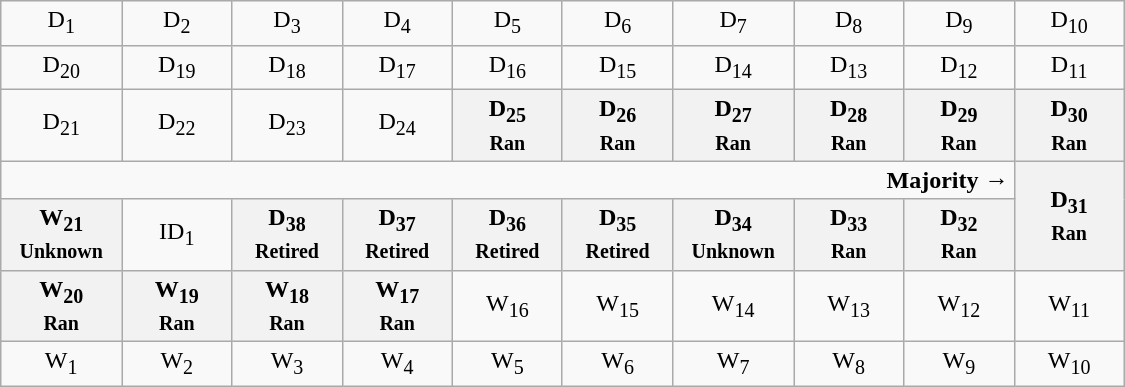<table class="wikitable" style="text-align:center" width=750px>
<tr>
<td width=50px >D<sub>1</sub></td>
<td width=50px >D<sub>2</sub></td>
<td width=50px >D<sub>3</sub></td>
<td width=50px >D<sub>4</sub></td>
<td width=50px >D<sub>5</sub></td>
<td width=50px >D<sub>6</sub></td>
<td width=50px >D<sub>7</sub></td>
<td width=50px >D<sub>8</sub></td>
<td width=50px >D<sub>9</sub></td>
<td width=50px >D<sub>10</sub></td>
</tr>
<tr>
<td>D<sub>20</sub></td>
<td>D<sub>19</sub></td>
<td>D<sub>18</sub></td>
<td>D<sub>17</sub></td>
<td>D<sub>16</sub></td>
<td>D<sub>15</sub></td>
<td>D<sub>14</sub></td>
<td>D<sub>13</sub></td>
<td>D<sub>12</sub></td>
<td>D<sub>11</sub></td>
</tr>
<tr>
<td>D<sub>21</sub></td>
<td>D<sub>22</sub></td>
<td>D<sub>23</sub></td>
<td>D<sub>24</sub></td>
<th>D<sub>25</sub><br><small>Ran</small></th>
<th>D<sub>26</sub><br><small>Ran</small></th>
<th>D<sub>27</sub><br><small>Ran</small></th>
<th>D<sub>28</sub><br><small>Ran</small></th>
<th>D<sub>29</sub><br><small>Ran</small></th>
<th>D<sub>30</sub><br><small>Ran</small></th>
</tr>
<tr>
<td colspan=9 align=right><strong>Majority →</strong></td>
<th rowspan=2 >D<sub>31</sub><br><small>Ran</small></th>
</tr>
<tr>
<th>W<sub>21</sub><br><small>Unknown</small></th>
<td>ID<sub>1</sub></td>
<th>D<sub>38</sub><br><small>Retired</small></th>
<th>D<sub>37</sub><br><small>Retired</small></th>
<th>D<sub>36</sub><br><small>Retired</small></th>
<th>D<sub>35</sub><br><small>Retired</small></th>
<th>D<sub>34</sub><br><small>Unknown</small></th>
<th>D<sub>33</sub><br><small>Ran</small></th>
<th>D<sub>32</sub><br><small>Ran</small></th>
</tr>
<tr>
<th>W<sub>20</sub><br><small>Ran</small></th>
<th>W<sub>19</sub><br><small>Ran</small></th>
<th>W<sub>18</sub><br><small>Ran</small></th>
<th>W<sub>17</sub><br><small>Ran</small></th>
<td>W<sub>16</sub></td>
<td>W<sub>15</sub></td>
<td>W<sub>14</sub></td>
<td>W<sub>13</sub></td>
<td>W<sub>12</sub></td>
<td>W<sub>11</sub></td>
</tr>
<tr>
<td>W<sub>1</sub></td>
<td>W<sub>2</sub></td>
<td>W<sub>3</sub></td>
<td>W<sub>4</sub></td>
<td>W<sub>5</sub></td>
<td>W<sub>6</sub></td>
<td>W<sub>7</sub></td>
<td>W<sub>8</sub></td>
<td>W<sub>9</sub></td>
<td>W<sub>10</sub></td>
</tr>
</table>
